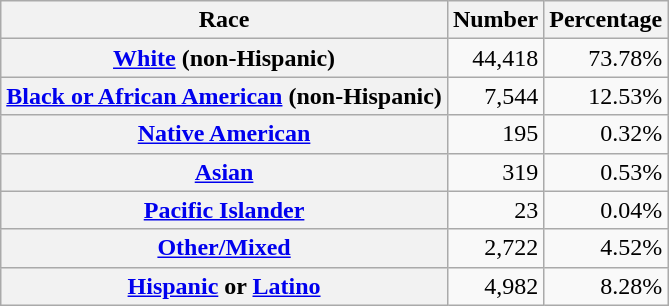<table class="wikitable" style="text-align:right">
<tr>
<th scope="col">Race</th>
<th scope="col">Number</th>
<th scope="col">Percentage</th>
</tr>
<tr>
<th scope="row"><a href='#'>White</a> (non-Hispanic)</th>
<td>44,418</td>
<td>73.78%</td>
</tr>
<tr>
<th scope="row"><a href='#'>Black or African American</a> (non-Hispanic)</th>
<td>7,544</td>
<td>12.53%</td>
</tr>
<tr>
<th scope="row"><a href='#'>Native American</a></th>
<td>195</td>
<td>0.32%</td>
</tr>
<tr>
<th scope="row"><a href='#'>Asian</a></th>
<td>319</td>
<td>0.53%</td>
</tr>
<tr>
<th scope="row"><a href='#'>Pacific Islander</a></th>
<td>23</td>
<td>0.04%</td>
</tr>
<tr>
<th scope="row"><a href='#'>Other/Mixed</a></th>
<td>2,722</td>
<td>4.52%</td>
</tr>
<tr>
<th scope="row"><a href='#'>Hispanic</a> or <a href='#'>Latino</a></th>
<td>4,982</td>
<td>8.28%</td>
</tr>
</table>
